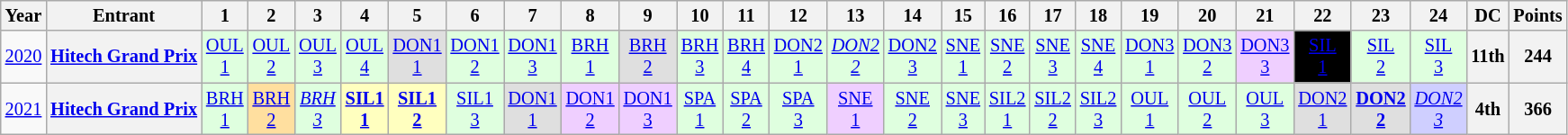<table class="wikitable" style="text-align:center; font-size:85%">
<tr>
<th>Year</th>
<th>Entrant</th>
<th>1</th>
<th>2</th>
<th>3</th>
<th>4</th>
<th>5</th>
<th>6</th>
<th>7</th>
<th>8</th>
<th>9</th>
<th>10</th>
<th>11</th>
<th>12</th>
<th>13</th>
<th>14</th>
<th>15</th>
<th>16</th>
<th>17</th>
<th>18</th>
<th>19</th>
<th>20</th>
<th>21</th>
<th>22</th>
<th>23</th>
<th>24</th>
<th>DC</th>
<th>Points</th>
</tr>
<tr>
<td><a href='#'>2020</a></td>
<th nowrap><a href='#'>Hitech Grand Prix</a></th>
<td style="background:#DFFFDF;"><a href='#'>OUL<br>1</a><br></td>
<td style="background:#DFFFDF;"><a href='#'>OUL<br>2</a><br></td>
<td style="background:#DFFFDF;"><a href='#'>OUL<br>3</a><br></td>
<td style="background:#DFFFDF;"><a href='#'>OUL<br>4</a><br></td>
<td style="background:#DFDFDF;"><a href='#'>DON1<br>1</a><br></td>
<td style="background:#DFFFDF;"><a href='#'>DON1<br>2</a><br></td>
<td style="background:#DFFFDF;"><a href='#'>DON1<br>3</a><br></td>
<td style="background:#DFFFDF;"><a href='#'>BRH<br>1</a><br></td>
<td style="background:#DFDFDF;"><a href='#'>BRH<br>2</a><br></td>
<td style="background:#DFFFDF;"><a href='#'>BRH<br>3</a><br></td>
<td style="background:#DFFFDF;"><a href='#'>BRH<br>4</a><br></td>
<td style="background:#DFFFDF;"><a href='#'>DON2<br>1</a><br></td>
<td style="background:#DFFFDF;"><em><a href='#'>DON2<br>2</a></em><br></td>
<td style="background:#DFFFDF;"><a href='#'>DON2<br>3</a><br></td>
<td style="background:#DFFFDF;"><a href='#'>SNE<br>1</a><br></td>
<td style="background:#DFFFDF;"><a href='#'>SNE<br>2</a><br></td>
<td style="background:#DFFFDF;"><a href='#'>SNE<br>3</a><br></td>
<td style="background:#DFFFDF;"><a href='#'>SNE<br>4</a><br></td>
<td style="background:#DFFFDF;"><a href='#'>DON3<br>1</a><br></td>
<td style="background:#DFFFDF;"><a href='#'>DON3<br>2</a><br></td>
<td style="background:#EFCFFF;"><a href='#'>DON3<br>3</a><br></td>
<td style="background:#000000;color:white"><a href='#'><span>SIL<br>1</span></a><br></td>
<td style="background:#DFFFDF;"><a href='#'>SIL<br>2</a><br></td>
<td style="background:#DFFFDF;"><a href='#'>SIL<br>3</a><br></td>
<th>11th</th>
<th>244</th>
</tr>
<tr>
<td><a href='#'>2021</a></td>
<th nowrap><a href='#'>Hitech Grand Prix</a></th>
<td style="background:#DFFFDF;"><a href='#'>BRH<br>1</a><br></td>
<td style="background:#FFDF9F;"><a href='#'>BRH<br>2</a><br></td>
<td style="background:#DFFFDF;"><em><a href='#'>BRH<br>3</a></em><br></td>
<td style="background:#FFFFBF;"><strong><a href='#'>SIL1<br>1</a></strong><br></td>
<td style="background:#FFFFBF;"><strong><a href='#'>SIL1<br>2</a></strong><br></td>
<td style="background:#DFFFDF;"><a href='#'>SIL1<br>3</a><br></td>
<td style="background:#DFDFDF;"><a href='#'>DON1<br>1</a><br></td>
<td style="background:#EFCFFF;"><a href='#'>DON1<br>2</a><br></td>
<td style="background:#EFCFFF;"><a href='#'>DON1<br>3</a><br></td>
<td style="background:#DFFFDF;"><a href='#'>SPA<br>1</a><br></td>
<td style="background:#DFFFDF;"><a href='#'>SPA<br>2</a><br></td>
<td style="background:#DFFFDF;"><a href='#'>SPA<br>3</a><br></td>
<td style="background:#EFCFFF;"><a href='#'>SNE<br>1</a><br></td>
<td style="background:#DFFFDF;"><a href='#'>SNE<br>2</a><br></td>
<td style="background:#DFFFDF;"><a href='#'>SNE<br>3</a><br></td>
<td style="background:#DFFFDF;"><a href='#'>SIL2<br>1</a><br></td>
<td style="background:#DFFFDF;"><a href='#'>SIL2<br>2</a><br></td>
<td style="background:#DFFFDF;"><a href='#'>SIL2<br>3</a><br></td>
<td style="background:#DFFFDF;"><a href='#'>OUL<br>1</a><br></td>
<td style="background:#DFFFDF;"><a href='#'>OUL<br>2</a><br></td>
<td style="background:#DFFFDF;"><a href='#'>OUL<br>3</a><br></td>
<td style="background:#DFDFDF;"><a href='#'>DON2<br>1</a><br></td>
<td style="background:#DFDFDF;"><strong><a href='#'>DON2<br>2</a></strong><br></td>
<td style="background:#CFCFFF;"><em><a href='#'>DON2<br>3</a></em><br></td>
<th>4th</th>
<th>366</th>
</tr>
</table>
